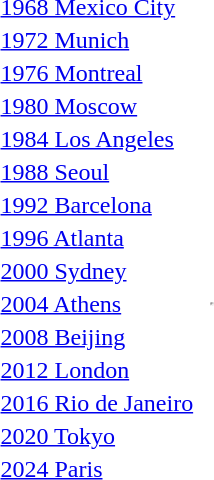<table>
<tr>
<td><a href='#'>1968 Mexico City</a><br></td>
<td></td>
<td></td>
<td></td>
</tr>
<tr>
<td><a href='#'>1972 Munich</a><br></td>
<td></td>
<td></td>
<td></td>
</tr>
<tr>
<td><a href='#'>1976 Montreal</a><br></td>
<td></td>
<td></td>
<td></td>
</tr>
<tr>
<td><a href='#'>1980 Moscow</a><br></td>
<td></td>
<td></td>
<td></td>
</tr>
<tr>
<td><a href='#'>1984 Los Angeles</a><br></td>
<td></td>
<td></td>
<td></td>
</tr>
<tr>
<td><a href='#'>1988 Seoul</a><br></td>
<td></td>
<td></td>
<td></td>
</tr>
<tr>
<td><a href='#'>1992 Barcelona</a><br></td>
<td></td>
<td></td>
<td></td>
</tr>
<tr>
<td><a href='#'>1996 Atlanta</a><br></td>
<td></td>
<td></td>
<td></td>
</tr>
<tr>
<td><a href='#'>2000 Sydney</a><br></td>
<td></td>
<td></td>
<td></td>
</tr>
<tr>
<td><a href='#'>2004 Athens</a><br></td>
<td></td>
<td></td>
<td><hr></td>
</tr>
<tr>
<td><a href='#'>2008 Beijing</a><br></td>
<td></td>
<td></td>
<td></td>
</tr>
<tr>
<td><a href='#'>2012 London</a><br></td>
<td></td>
<td></td>
<td></td>
</tr>
<tr>
<td><a href='#'>2016 Rio de Janeiro</a><br></td>
<td></td>
<td></td>
<td></td>
</tr>
<tr>
<td><a href='#'>2020 Tokyo</a><br></td>
<td></td>
<td></td>
<td></td>
</tr>
<tr>
<td><a href='#'>2024 Paris</a><br></td>
<td></td>
<td></td>
<td></td>
</tr>
</table>
